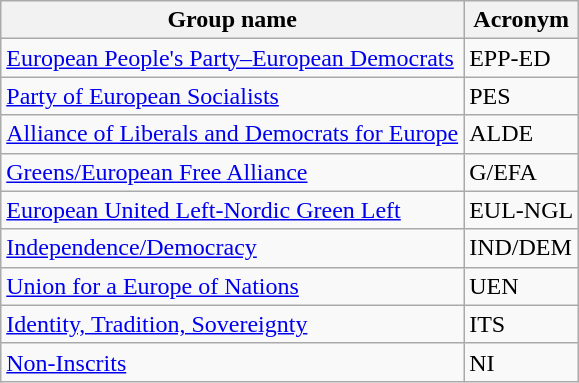<table class="wikitable">
<tr>
<th>Group name</th>
<th>Acronym</th>
</tr>
<tr>
<td><a href='#'>European People's Party–European Democrats</a></td>
<td>EPP-ED</td>
</tr>
<tr>
<td><a href='#'>Party of European Socialists</a></td>
<td>PES</td>
</tr>
<tr>
<td><a href='#'>Alliance of Liberals and Democrats for Europe</a></td>
<td>ALDE</td>
</tr>
<tr>
<td><a href='#'>Greens/European Free Alliance</a></td>
<td>G/EFA</td>
</tr>
<tr>
<td><a href='#'>European United Left-Nordic Green Left</a></td>
<td>EUL-NGL</td>
</tr>
<tr>
<td><a href='#'>Independence/Democracy</a></td>
<td>IND/DEM</td>
</tr>
<tr>
<td><a href='#'>Union for a Europe of Nations</a></td>
<td>UEN</td>
</tr>
<tr>
<td><a href='#'>Identity, Tradition, Sovereignty</a></td>
<td>ITS</td>
</tr>
<tr>
<td><a href='#'>Non-Inscrits</a></td>
<td>NI</td>
</tr>
</table>
